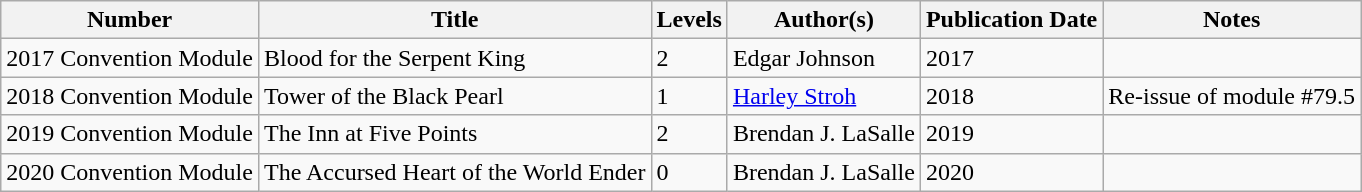<table class="wikitable sortable">
<tr>
<th>Number</th>
<th>Title</th>
<th>Levels</th>
<th>Author(s)</th>
<th>Publication Date</th>
<th>Notes</th>
</tr>
<tr>
<td>2017 Convention Module</td>
<td>Blood for the Serpent King</td>
<td>2</td>
<td>Edgar Johnson</td>
<td>2017</td>
<td></td>
</tr>
<tr>
<td>2018 Convention Module</td>
<td>Tower of the Black Pearl</td>
<td>1</td>
<td><a href='#'>Harley Stroh</a></td>
<td>2018</td>
<td>Re-issue of module #79.5</td>
</tr>
<tr>
<td>2019 Convention Module</td>
<td>The Inn at Five Points</td>
<td>2</td>
<td>Brendan J. LaSalle</td>
<td>2019</td>
<td></td>
</tr>
<tr>
<td>2020 Convention Module</td>
<td>The Accursed Heart of the World Ender</td>
<td>0</td>
<td>Brendan J. LaSalle</td>
<td>2020</td>
<td></td>
</tr>
</table>
